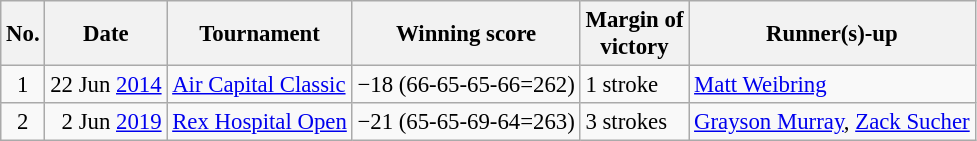<table class="wikitable" style="font-size:95%;">
<tr>
<th>No.</th>
<th>Date</th>
<th>Tournament</th>
<th>Winning score</th>
<th>Margin of<br>victory</th>
<th>Runner(s)-up</th>
</tr>
<tr>
<td align=center>1</td>
<td align=right>22 Jun <a href='#'>2014</a></td>
<td><a href='#'>Air Capital Classic</a></td>
<td>−18 (66-65-65-66=262)</td>
<td>1 stroke</td>
<td> <a href='#'>Matt Weibring</a></td>
</tr>
<tr>
<td align=center>2</td>
<td align=right>2 Jun <a href='#'>2019</a></td>
<td><a href='#'>Rex Hospital Open</a></td>
<td>−21 (65-65-69-64=263)</td>
<td>3 strokes</td>
<td> <a href='#'>Grayson Murray</a>,  <a href='#'>Zack Sucher</a></td>
</tr>
</table>
